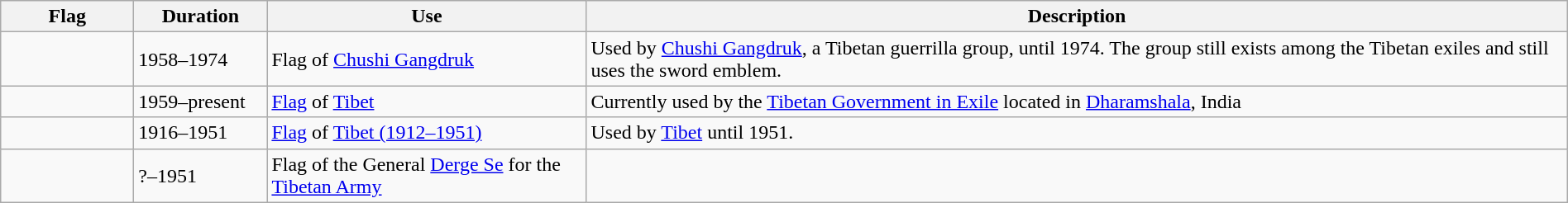<table class="wikitable" width="100%">
<tr>
<th style="width:100px;">Flag</th>
<th style="width:100px;">Duration</th>
<th style="width:250px;">Use</th>
<th style="min-width:250px">Description</th>
</tr>
<tr>
<td></td>
<td>1958–1974</td>
<td>Flag of <a href='#'>Chushi Gangdruk</a></td>
<td>Used by <a href='#'>Chushi Gangdruk</a>, a Tibetan guerrilla group, until 1974. The group still exists among the Tibetan exiles and still uses the sword emblem.</td>
</tr>
<tr>
<td></td>
<td>1959–present</td>
<td><a href='#'>Flag</a> of <a href='#'>Tibet</a></td>
<td>Currently used by the <a href='#'>Tibetan Government in Exile</a> located in <a href='#'>Dharamshala</a>, India</td>
</tr>
<tr>
<td></td>
<td>1916–1951</td>
<td><a href='#'>Flag</a> of <a href='#'>Tibet (1912–1951)</a></td>
<td>Used by <a href='#'>Tibet</a> until 1951.</td>
</tr>
<tr>
<td></td>
<td>?–1951</td>
<td>Flag of the General <a href='#'>Derge Se</a> for the <a href='#'>Tibetan Army</a></td>
<td></td>
</tr>
</table>
